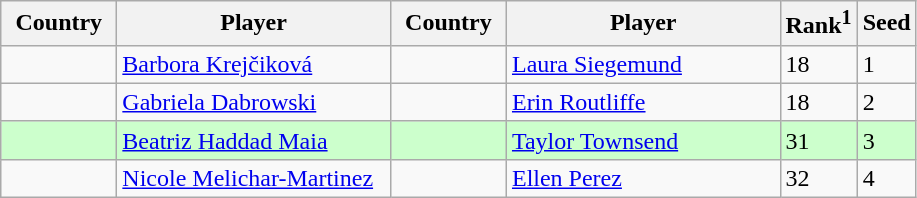<table class="sortable wikitable">
<tr>
<th width="70">Country</th>
<th width="175">Player</th>
<th width="70">Country</th>
<th width="175">Player</th>
<th>Rank<sup>1</sup></th>
<th>Seed</th>
</tr>
<tr>
<td></td>
<td><a href='#'>Barbora Krejčiková</a></td>
<td></td>
<td><a href='#'>Laura Siegemund</a></td>
<td>18</td>
<td>1</td>
</tr>
<tr>
<td></td>
<td><a href='#'>Gabriela Dabrowski</a></td>
<td></td>
<td><a href='#'>Erin Routliffe</a></td>
<td>18</td>
<td>2</td>
</tr>
<tr style="background:#cfc;">
<td></td>
<td><a href='#'>Beatriz Haddad Maia</a></td>
<td></td>
<td><a href='#'>Taylor Townsend</a></td>
<td>31</td>
<td>3</td>
</tr>
<tr>
<td></td>
<td><a href='#'>Nicole Melichar-Martinez</a></td>
<td></td>
<td><a href='#'>Ellen Perez</a></td>
<td>32</td>
<td>4</td>
</tr>
</table>
